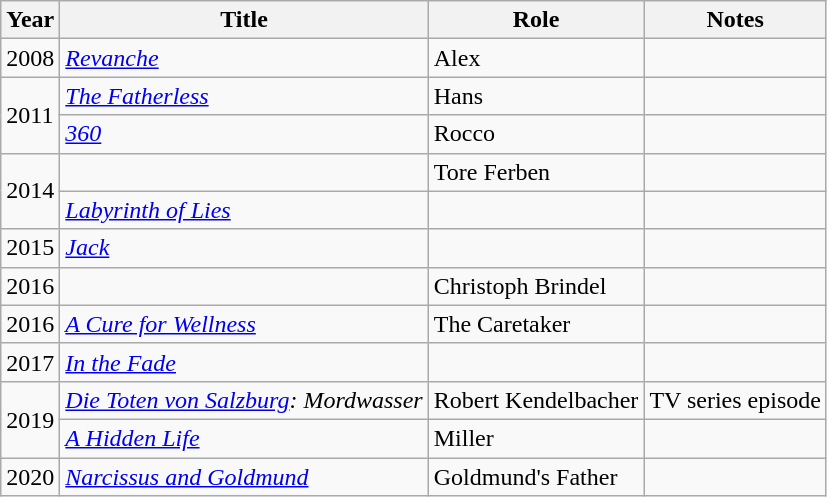<table class="wikitable sortable">
<tr>
<th>Year</th>
<th>Title</th>
<th>Role</th>
<th class="unsortable">Notes</th>
</tr>
<tr>
<td>2008</td>
<td><em><a href='#'>Revanche</a></em></td>
<td>Alex</td>
<td></td>
</tr>
<tr>
<td rowspan=2>2011</td>
<td><em><a href='#'>The Fatherless</a></em></td>
<td>Hans</td>
<td></td>
</tr>
<tr>
<td><em><a href='#'>360</a></em></td>
<td>Rocco</td>
<td></td>
</tr>
<tr>
<td rowspan=2>2014</td>
<td><em></em></td>
<td>Tore Ferben</td>
<td></td>
</tr>
<tr>
<td><em><a href='#'>Labyrinth of Lies</a></em></td>
<td></td>
<td></td>
</tr>
<tr>
<td>2015</td>
<td><em><a href='#'>Jack</a></em></td>
<td></td>
<td></td>
</tr>
<tr>
<td>2016</td>
<td><em></em></td>
<td>Christoph Brindel</td>
<td></td>
</tr>
<tr>
<td>2016</td>
<td><em><a href='#'>A Cure for Wellness</a></em></td>
<td>The Caretaker</td>
<td></td>
</tr>
<tr>
<td>2017</td>
<td><em><a href='#'>In the Fade</a></em></td>
<td></td>
<td></td>
</tr>
<tr>
<td rowspan=2>2019</td>
<td><em><a href='#'>Die Toten von Salzburg</a>: Mordwasser</em></td>
<td>Robert Kendelbacher</td>
<td>TV series episode</td>
</tr>
<tr>
<td><em><a href='#'>A Hidden Life</a></em></td>
<td>Miller</td>
<td></td>
</tr>
<tr>
<td>2020</td>
<td><em><a href='#'> Narcissus and Goldmund</a></em></td>
<td>Goldmund's Father</td>
<td></td>
</tr>
</table>
